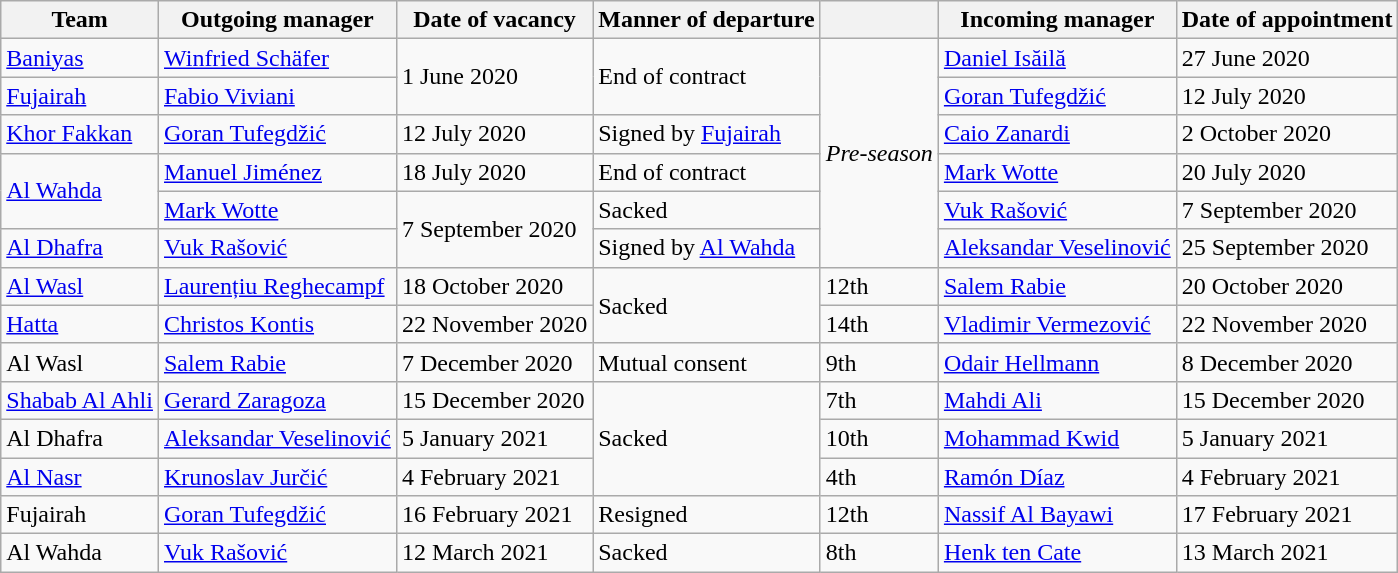<table class="wikitable">
<tr>
<th>Team</th>
<th>Outgoing manager</th>
<th>Date of vacancy</th>
<th>Manner of departure</th>
<th></th>
<th>Incoming manager</th>
<th>Date of appointment</th>
</tr>
<tr>
<td><a href='#'>Baniyas</a></td>
<td> <a href='#'>Winfried Schäfer</a></td>
<td rowspan=2>1 June 2020</td>
<td rowspan=2>End of contract</td>
<td rowspan=6><em>Pre-season</em></td>
<td> <a href='#'>Daniel Isăilă</a></td>
<td>27 June 2020</td>
</tr>
<tr>
<td><a href='#'>Fujairah</a></td>
<td> <a href='#'>Fabio Viviani</a></td>
<td> <a href='#'>Goran Tufegdžić</a></td>
<td>12 July 2020</td>
</tr>
<tr>
<td><a href='#'>Khor Fakkan</a></td>
<td> <a href='#'>Goran Tufegdžić</a></td>
<td>12 July 2020</td>
<td>Signed by <a href='#'>Fujairah</a></td>
<td> <a href='#'>Caio Zanardi</a></td>
<td>2 October 2020</td>
</tr>
<tr>
<td rowspan=2><a href='#'>Al Wahda</a></td>
<td> <a href='#'>Manuel Jiménez</a></td>
<td>18 July 2020</td>
<td>End of contract</td>
<td> <a href='#'>Mark Wotte</a></td>
<td>20 July 2020</td>
</tr>
<tr>
<td> <a href='#'>Mark Wotte</a></td>
<td rowspan=2>7 September 2020</td>
<td>Sacked</td>
<td> <a href='#'>Vuk Rašović</a></td>
<td>7 September 2020</td>
</tr>
<tr>
<td><a href='#'>Al Dhafra</a></td>
<td> <a href='#'>Vuk Rašović</a></td>
<td>Signed by <a href='#'>Al Wahda</a></td>
<td> <a href='#'>Aleksandar Veselinović</a></td>
<td>25 September 2020</td>
</tr>
<tr>
<td><a href='#'>Al Wasl</a></td>
<td> <a href='#'>Laurențiu Reghecampf</a></td>
<td>18 October 2020</td>
<td rowspan=2>Sacked</td>
<td>12th</td>
<td> <a href='#'>Salem Rabie</a></td>
<td>20 October 2020</td>
</tr>
<tr>
<td><a href='#'>Hatta</a></td>
<td> <a href='#'>Christos Kontis</a></td>
<td>22 November 2020</td>
<td>14th</td>
<td> <a href='#'>Vladimir Vermezović</a></td>
<td>22 November 2020</td>
</tr>
<tr>
<td>Al Wasl</td>
<td> <a href='#'>Salem Rabie</a></td>
<td>7 December 2020</td>
<td>Mutual consent</td>
<td>9th</td>
<td> <a href='#'>Odair Hellmann</a></td>
<td>8 December 2020</td>
</tr>
<tr>
<td><a href='#'>Shabab Al Ahli</a></td>
<td> <a href='#'>Gerard Zaragoza</a></td>
<td>15 December 2020</td>
<td rowspan=3>Sacked</td>
<td>7th</td>
<td> <a href='#'>Mahdi Ali</a></td>
<td>15 December 2020</td>
</tr>
<tr>
<td>Al Dhafra</td>
<td> <a href='#'>Aleksandar Veselinović</a></td>
<td>5 January 2021</td>
<td>10th</td>
<td> <a href='#'>Mohammad Kwid</a></td>
<td>5 January 2021</td>
</tr>
<tr>
<td><a href='#'>Al Nasr</a></td>
<td> <a href='#'>Krunoslav Jurčić</a></td>
<td>4 February 2021</td>
<td>4th</td>
<td> <a href='#'>Ramón Díaz</a></td>
<td>4 February 2021</td>
</tr>
<tr>
<td>Fujairah</td>
<td> <a href='#'>Goran Tufegdžić</a></td>
<td>16 February 2021</td>
<td>Resigned</td>
<td>12th</td>
<td> <a href='#'>Nassif Al Bayawi</a></td>
<td>17 February 2021</td>
</tr>
<tr>
<td>Al Wahda</td>
<td> <a href='#'>Vuk Rašović</a></td>
<td>12 March 2021</td>
<td>Sacked</td>
<td>8th</td>
<td> <a href='#'>Henk ten Cate</a></td>
<td>13 March 2021</td>
</tr>
</table>
